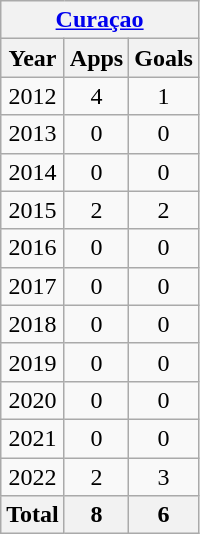<table class="wikitable" style="text-align:center">
<tr>
<th colspan=3><a href='#'>Curaçao</a></th>
</tr>
<tr>
<th>Year</th>
<th>Apps</th>
<th>Goals</th>
</tr>
<tr>
<td>2012</td>
<td>4</td>
<td>1</td>
</tr>
<tr>
<td>2013</td>
<td>0</td>
<td>0</td>
</tr>
<tr>
<td>2014</td>
<td>0</td>
<td>0</td>
</tr>
<tr>
<td>2015</td>
<td>2</td>
<td>2</td>
</tr>
<tr>
<td>2016</td>
<td>0</td>
<td>0</td>
</tr>
<tr>
<td>2017</td>
<td>0</td>
<td>0</td>
</tr>
<tr>
<td>2018</td>
<td>0</td>
<td>0</td>
</tr>
<tr>
<td>2019</td>
<td>0</td>
<td>0</td>
</tr>
<tr>
<td>2020</td>
<td>0</td>
<td>0</td>
</tr>
<tr>
<td>2021</td>
<td>0</td>
<td>0</td>
</tr>
<tr>
<td>2022</td>
<td>2</td>
<td>3</td>
</tr>
<tr>
<th>Total</th>
<th>8</th>
<th>6</th>
</tr>
</table>
